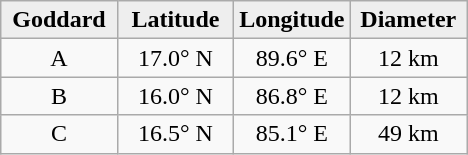<table class="wikitable">
<tr>
<th width="25%" style="background:#eeeeee;">Goddard</th>
<th width="25%" style="background:#eeeeee;">Latitude</th>
<th width="25%" style="background:#eeeeee;">Longitude</th>
<th width="25%" style="background:#eeeeee;">Diameter</th>
</tr>
<tr>
<td align="center">A</td>
<td align="center">17.0° N</td>
<td align="center">89.6° E</td>
<td align="center">12 km</td>
</tr>
<tr>
<td align="center">B</td>
<td align="center">16.0° N</td>
<td align="center">86.8° E</td>
<td align="center">12 km</td>
</tr>
<tr>
<td align="center">C</td>
<td align="center">16.5° N</td>
<td align="center">85.1° E</td>
<td align="center">49 km</td>
</tr>
</table>
